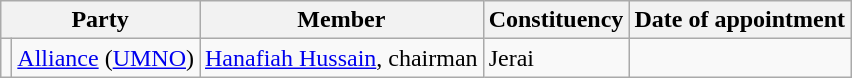<table class=wikitable>
<tr>
<th colspan=2>Party</th>
<th>Member</th>
<th>Constituency</th>
<th>Date of appointment</th>
</tr>
<tr>
<td></td>
<td><a href='#'>Alliance</a> (<a href='#'>UMNO</a>)</td>
<td><a href='#'>Hanafiah Hussain</a>, chairman</td>
<td>Jerai</td>
<td></td>
</tr>
</table>
